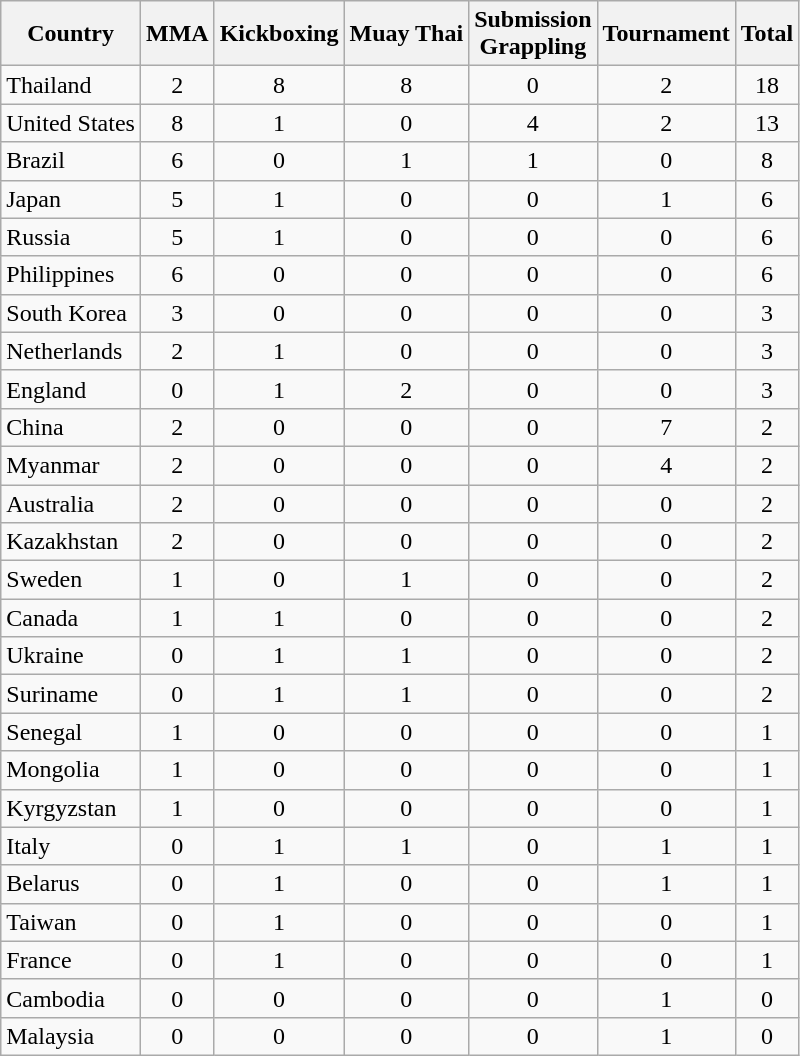<table class="wikitable sortable" style="text-align:center">
<tr>
<th>Country</th>
<th>MMA</th>
<th>Kickboxing</th>
<th>Muay Thai</th>
<th>Submission<br>Grappling</th>
<th>Tournament</th>
<th>Total<br><small></small></th>
</tr>
<tr>
<td style="text-align:left"> Thailand</td>
<td>2</td>
<td>8</td>
<td>8</td>
<td>0</td>
<td>2</td>
<td>18</td>
</tr>
<tr>
<td style="text-align:left"> United States</td>
<td>8</td>
<td>1</td>
<td>0 </td>
<td>4</td>
<td>2</td>
<td>13</td>
</tr>
<tr>
<td style="text-align:left"> Brazil</td>
<td>6</td>
<td>0</td>
<td>1</td>
<td>1</td>
<td>0</td>
<td>8</td>
</tr>
<tr>
<td style="text-align:left"> Japan</td>
<td>5</td>
<td>1</td>
<td>0</td>
<td>0</td>
<td>1</td>
<td>6</td>
</tr>
<tr>
<td style="text-align:left"> Russia</td>
<td>5</td>
<td>1</td>
<td>0</td>
<td>0</td>
<td>0</td>
<td>6</td>
</tr>
<tr>
<td style="text-align:left"> Philippines</td>
<td>6</td>
<td>0</td>
<td>0</td>
<td>0</td>
<td>0</td>
<td>6</td>
</tr>
<tr>
<td style="text-align:left"> South Korea</td>
<td>3</td>
<td>0</td>
<td>0</td>
<td>0</td>
<td>0</td>
<td>3</td>
</tr>
<tr>
<td style="text-align:left"> Netherlands</td>
<td>2</td>
<td>1</td>
<td>0</td>
<td>0</td>
<td>0</td>
<td>3</td>
</tr>
<tr>
<td style="text-align:left"> England</td>
<td>0</td>
<td>1</td>
<td>2</td>
<td>0</td>
<td>0</td>
<td>3</td>
</tr>
<tr>
<td style="text-align:left"> China</td>
<td>2</td>
<td>0</td>
<td>0</td>
<td>0</td>
<td>7</td>
<td>2</td>
</tr>
<tr>
<td style="text-align:left"> Myanmar</td>
<td>2</td>
<td>0</td>
<td>0</td>
<td>0</td>
<td>4</td>
<td>2</td>
</tr>
<tr>
<td style="text-align:left"> Australia</td>
<td>2</td>
<td>0</td>
<td>0</td>
<td>0</td>
<td>0</td>
<td>2</td>
</tr>
<tr>
<td style="text-align:left"> Kazakhstan</td>
<td>2</td>
<td>0</td>
<td>0</td>
<td>0</td>
<td>0</td>
<td>2</td>
</tr>
<tr>
<td style="text-align:left"> Sweden</td>
<td>1</td>
<td>0</td>
<td>1</td>
<td>0</td>
<td>0</td>
<td>2</td>
</tr>
<tr>
<td style="text-align:left"> Canada</td>
<td>1</td>
<td>1</td>
<td>0</td>
<td>0</td>
<td>0</td>
<td>2</td>
</tr>
<tr>
<td style="text-align:left"> Ukraine</td>
<td>0</td>
<td>1</td>
<td>1</td>
<td>0</td>
<td>0</td>
<td>2</td>
</tr>
<tr>
<td style="text-align:left"> Suriname</td>
<td>0</td>
<td>1</td>
<td>1</td>
<td>0</td>
<td>0</td>
<td>2</td>
</tr>
<tr>
<td style="text-align:left"> Senegal</td>
<td>1</td>
<td>0</td>
<td>0</td>
<td>0</td>
<td>0</td>
<td>1</td>
</tr>
<tr>
<td style="text-align:left"> Mongolia</td>
<td>1</td>
<td>0</td>
<td>0</td>
<td>0</td>
<td>0</td>
<td>1</td>
</tr>
<tr>
<td style="text-align:left"> Kyrgyzstan</td>
<td>1</td>
<td>0</td>
<td>0</td>
<td>0</td>
<td>0</td>
<td>1</td>
</tr>
<tr>
<td style="text-align:left"> Italy</td>
<td>0</td>
<td>1</td>
<td>1</td>
<td>0</td>
<td>1</td>
<td>1</td>
</tr>
<tr>
<td style="text-align:left"> Belarus</td>
<td>0</td>
<td>1</td>
<td>0</td>
<td>0</td>
<td>1</td>
<td>1</td>
</tr>
<tr>
<td style="text-align:left"> Taiwan</td>
<td>0</td>
<td>1</td>
<td>0</td>
<td>0</td>
<td>0</td>
<td>1</td>
</tr>
<tr>
<td style="text-align:left"> France</td>
<td>0</td>
<td>1</td>
<td>0</td>
<td>0</td>
<td>0</td>
<td>1</td>
</tr>
<tr>
<td style="text-align:left"> Cambodia</td>
<td>0</td>
<td>0</td>
<td>0</td>
<td>0</td>
<td>1</td>
<td>0</td>
</tr>
<tr>
<td style="text-align:left"> Malaysia</td>
<td>0</td>
<td>0</td>
<td>0</td>
<td>0</td>
<td>1</td>
<td>0</td>
</tr>
</table>
